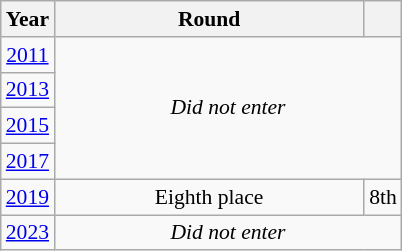<table class="wikitable" style="text-align: center; font-size:90%">
<tr>
<th>Year</th>
<th style="width:200px">Round</th>
<th></th>
</tr>
<tr>
<td><a href='#'>2011</a></td>
<td colspan="2" rowspan="4"><em>Did not enter</em></td>
</tr>
<tr>
<td><a href='#'>2013</a></td>
</tr>
<tr>
<td><a href='#'>2015</a></td>
</tr>
<tr>
<td><a href='#'>2017</a></td>
</tr>
<tr>
<td><a href='#'>2019</a></td>
<td>Eighth place</td>
<td>8th</td>
</tr>
<tr>
<td><a href='#'>2023</a></td>
<td colspan="2"><em>Did not enter</em></td>
</tr>
</table>
